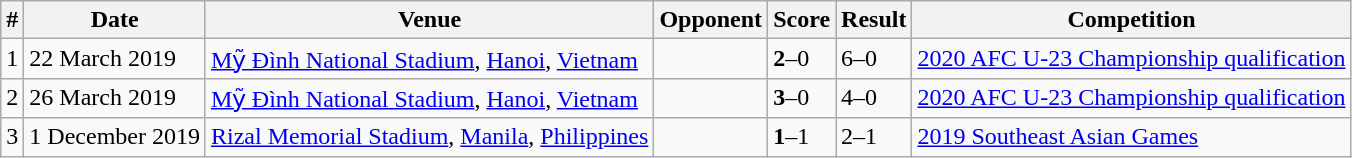<table class="wikitable">
<tr>
<th>#</th>
<th>Date</th>
<th>Venue</th>
<th>Opponent</th>
<th>Score</th>
<th>Result</th>
<th>Competition</th>
</tr>
<tr>
<td>1</td>
<td>22 March 2019</td>
<td><a href='#'>Mỹ Đình National Stadium</a>, <a href='#'>Hanoi</a>, <a href='#'>Vietnam</a></td>
<td></td>
<td><strong>2</strong>–0</td>
<td>6–0</td>
<td><a href='#'>2020 AFC U-23 Championship qualification</a></td>
</tr>
<tr>
<td>2</td>
<td>26 March 2019</td>
<td><a href='#'>Mỹ Đình National Stadium</a>, <a href='#'>Hanoi</a>, <a href='#'>Vietnam</a></td>
<td></td>
<td><strong>3</strong>–0</td>
<td>4–0</td>
<td><a href='#'>2020 AFC U-23 Championship qualification</a></td>
</tr>
<tr>
<td>3</td>
<td>1 December 2019</td>
<td><a href='#'>Rizal Memorial Stadium</a>, <a href='#'>Manila</a>, <a href='#'>Philippines</a></td>
<td></td>
<td><strong>1</strong>–1</td>
<td>2–1</td>
<td><a href='#'>2019 Southeast Asian Games</a></td>
</tr>
</table>
